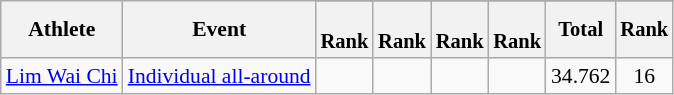<table class=wikitable style="font-size:90%">
<tr>
<th rowspan=2>Athlete</th>
<th rowspan=2>Event</th>
</tr>
<tr style="font-size:95%">
<th><br>Rank</th>
<th><br>Rank</th>
<th><br>Rank</th>
<th><br>Rank</th>
<th>Total</th>
<th>Rank</th>
</tr>
<tr align=center>
<td align=left><a href='#'>Lim Wai Chi</a></td>
<td align=left><a href='#'>Individual all-around</a></td>
<td></td>
<td></td>
<td></td>
<td></td>
<td>34.762</td>
<td>16</td>
</tr>
</table>
